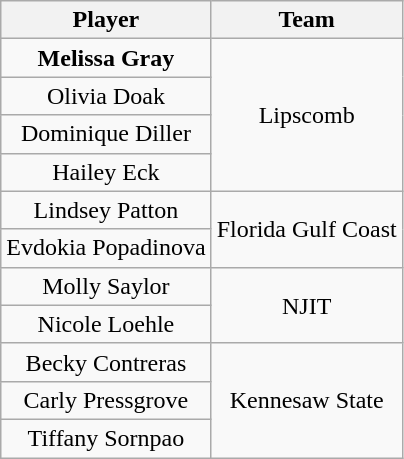<table class="wikitable" style="text-align: center;">
<tr>
<th>Player</th>
<th>Team</th>
</tr>
<tr>
<td><strong>Melissa Gray</strong></td>
<td rowspan=4>Lipscomb</td>
</tr>
<tr>
<td>Olivia Doak</td>
</tr>
<tr>
<td>Dominique Diller</td>
</tr>
<tr>
<td>Hailey Eck</td>
</tr>
<tr>
<td>Lindsey Patton</td>
<td rowspan=2>Florida Gulf Coast</td>
</tr>
<tr>
<td>Evdokia Popadinova</td>
</tr>
<tr>
<td>Molly Saylor</td>
<td rowspan=2>NJIT</td>
</tr>
<tr>
<td>Nicole Loehle</td>
</tr>
<tr>
<td>Becky Contreras</td>
<td rowspan=3>Kennesaw State</td>
</tr>
<tr>
<td>Carly Pressgrove</td>
</tr>
<tr>
<td>Tiffany Sornpao</td>
</tr>
</table>
